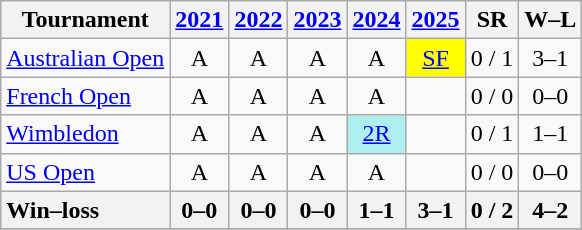<table class=wikitable style=text-align:center>
<tr>
<th>Tournament</th>
<th><a href='#'>2021</a></th>
<th><a href='#'>2022</a></th>
<th><a href='#'>2023</a></th>
<th><a href='#'>2024</a></th>
<th><a href='#'>2025</a></th>
<th>SR</th>
<th>W–L</th>
</tr>
<tr>
<td align=left><a href='#'>Australian Open</a></td>
<td>A</td>
<td>A</td>
<td>A</td>
<td>A</td>
<td bgcolor=yellow><a href='#'>SF</a></td>
<td>0 / 1</td>
<td>3–1</td>
</tr>
<tr>
<td align=left><a href='#'>French Open</a></td>
<td>A</td>
<td>A</td>
<td>A</td>
<td>A</td>
<td></td>
<td>0 / 0</td>
<td>0–0</td>
</tr>
<tr>
<td align=left><a href='#'>Wimbledon</a></td>
<td>A</td>
<td>A</td>
<td>A</td>
<td bgcolor=afeeee><a href='#'>2R</a></td>
<td></td>
<td>0 / 1</td>
<td>1–1</td>
</tr>
<tr>
<td align=left><a href='#'>US Open</a></td>
<td>A</td>
<td>A</td>
<td>A</td>
<td>A</td>
<td></td>
<td>0 / 0</td>
<td>0–0</td>
</tr>
<tr style=font-weight:bold;background:#efefef>
<th style=text-align:left>Win–loss</th>
<th>0–0</th>
<th>0–0</th>
<th>0–0</th>
<th>1–1</th>
<th>3–1</th>
<th>0 / 2</th>
<th>4–2</th>
</tr>
<tr>
</tr>
</table>
